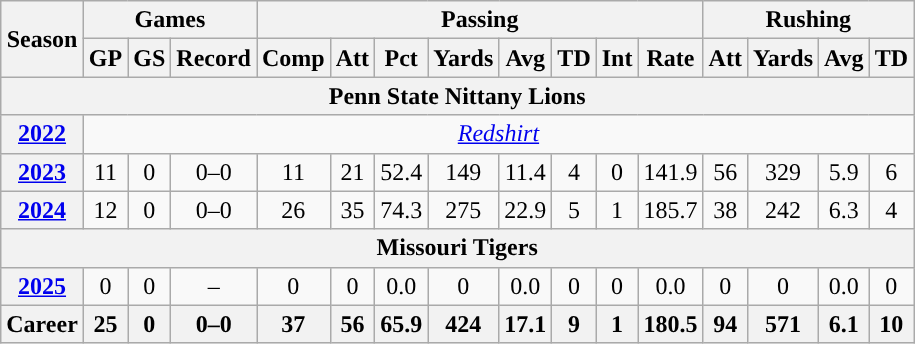<table class="wikitable" style="text-align:center;">
<tr>
<th rowspan="2">Season</th>
<th colspan="3">Games</th>
<th colspan="8">Passing</th>
<th colspan="5">Rushing</th>
</tr>
<tr>
<th>GP</th>
<th>GS</th>
<th>Record</th>
<th>Comp</th>
<th>Att</th>
<th>Pct</th>
<th>Yards</th>
<th>Avg</th>
<th>TD</th>
<th>Int</th>
<th>Rate</th>
<th>Att</th>
<th>Yards</th>
<th>Avg</th>
<th>TD</th>
</tr>
<tr>
<th colspan="16">Penn State Nittany Lions</th>
</tr>
<tr>
<th><a href='#'>2022</a></th>
<td colspan="15"> <em><a href='#'>Redshirt</a></em></td>
</tr>
<tr>
<th><a href='#'>2023</a></th>
<td>11</td>
<td>0</td>
<td>0–0</td>
<td>11</td>
<td>21</td>
<td>52.4</td>
<td>149</td>
<td>11.4</td>
<td>4</td>
<td>0</td>
<td>141.9</td>
<td>56</td>
<td>329</td>
<td>5.9</td>
<td>6</td>
</tr>
<tr>
<th><a href='#'>2024</a></th>
<td>12</td>
<td>0</td>
<td>0–0</td>
<td>26</td>
<td>35</td>
<td>74.3</td>
<td>275</td>
<td>22.9</td>
<td>5</td>
<td>1</td>
<td>185.7</td>
<td>38</td>
<td>242</td>
<td>6.3</td>
<td>4</td>
</tr>
<tr>
<th colspan="16">Missouri Tigers</th>
</tr>
<tr>
<th><a href='#'>2025</a></th>
<td>0</td>
<td>0</td>
<td>–</td>
<td>0</td>
<td>0</td>
<td>0.0</td>
<td>0</td>
<td>0.0</td>
<td>0</td>
<td>0</td>
<td>0.0</td>
<td>0</td>
<td>0</td>
<td>0.0</td>
<td>0</td>
</tr>
<tr>
<th><strong>Career</strong></th>
<th>25</th>
<th>0</th>
<th>0–0</th>
<th>37</th>
<th>56</th>
<th>65.9</th>
<th>424</th>
<th>17.1</th>
<th>9</th>
<th>1</th>
<th>180.5</th>
<th>94</th>
<th>571</th>
<th>6.1</th>
<th>10</th>
</tr>
</table>
